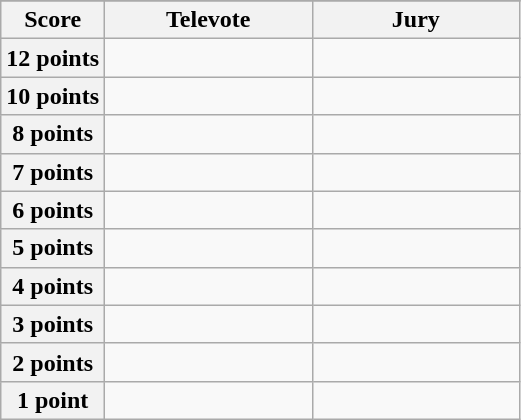<table class="wikitable">
<tr>
</tr>
<tr>
<th scope="col" width="20%">Score</th>
<th scope="col" width="40%">Televote</th>
<th scope="col" width="40%">Jury</th>
</tr>
<tr>
<th scope="row">12 points</th>
<td></td>
<td></td>
</tr>
<tr>
<th scope="row">10 points</th>
<td></td>
<td></td>
</tr>
<tr>
<th scope="row">8 points</th>
<td></td>
<td></td>
</tr>
<tr>
<th scope="row">7 points</th>
<td></td>
<td></td>
</tr>
<tr>
<th scope="row">6 points</th>
<td></td>
<td></td>
</tr>
<tr>
<th scope="row">5 points</th>
<td></td>
<td></td>
</tr>
<tr>
<th scope="row">4 points</th>
<td></td>
<td></td>
</tr>
<tr>
<th scope="row">3 points</th>
<td></td>
<td></td>
</tr>
<tr>
<th scope="row">2 points</th>
<td></td>
<td></td>
</tr>
<tr>
<th scope="row">1 point</th>
<td></td>
<td></td>
</tr>
</table>
